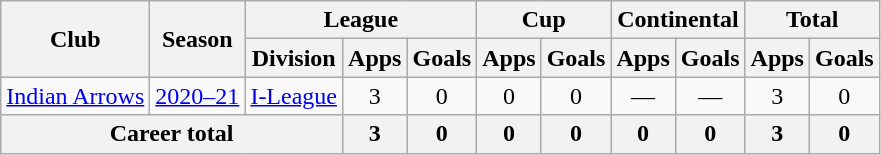<table class=wikitable style=text-align:center>
<tr>
<th rowspan=2>Club</th>
<th rowspan=2>Season</th>
<th colspan=3>League</th>
<th colspan=2>Cup</th>
<th colspan=2>Continental</th>
<th colspan=2>Total</th>
</tr>
<tr>
<th>Division</th>
<th>Apps</th>
<th>Goals</th>
<th>Apps</th>
<th>Goals</th>
<th>Apps</th>
<th>Goals</th>
<th>Apps</th>
<th>Goals</th>
</tr>
<tr>
<td rowspan=1><a href='#'>Indian Arrows</a></td>
<td><a href='#'>2020–21</a></td>
<td><a href='#'>I-League</a></td>
<td>3</td>
<td>0</td>
<td>0</td>
<td>0</td>
<td>—</td>
<td>—</td>
<td>3</td>
<td>0</td>
</tr>
<tr>
<th colspan=3>Career total</th>
<th>3</th>
<th>0</th>
<th>0</th>
<th>0</th>
<th>0</th>
<th>0</th>
<th>3</th>
<th>0</th>
</tr>
</table>
